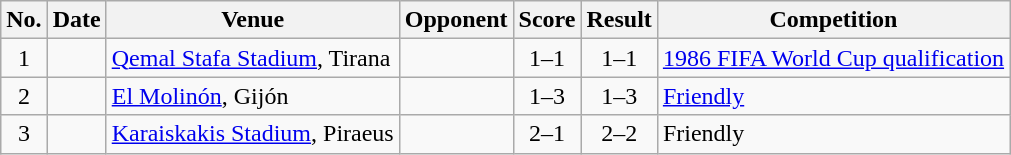<table class="wikitable sortable">
<tr>
<th scope="col">No.</th>
<th scope="col">Date</th>
<th scope="col">Venue</th>
<th scope="col">Opponent</th>
<th scope="col">Score</th>
<th scope="col">Result</th>
<th scope="col">Competition</th>
</tr>
<tr>
<td align="center">1</td>
<td></td>
<td><a href='#'>Qemal Stafa Stadium</a>, Tirana</td>
<td></td>
<td align="center">1–1</td>
<td align="center">1–1</td>
<td><a href='#'>1986 FIFA World Cup qualification</a></td>
</tr>
<tr>
<td align="center">2</td>
<td></td>
<td><a href='#'>El Molinón</a>, Gijón</td>
<td></td>
<td align="center">1–3</td>
<td align="center">1–3</td>
<td><a href='#'>Friendly</a></td>
</tr>
<tr>
<td align="center">3</td>
<td></td>
<td><a href='#'>Karaiskakis Stadium</a>, Piraeus</td>
<td></td>
<td align="center">2–1</td>
<td align="center">2–2</td>
<td>Friendly</td>
</tr>
</table>
